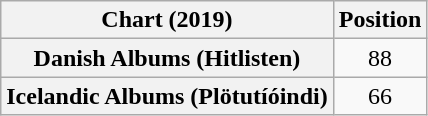<table class="wikitable plainrowheaders" style="text-align:center">
<tr>
<th scope="col">Chart (2019)</th>
<th scope="col">Position</th>
</tr>
<tr>
<th scope="row">Danish Albums (Hitlisten)</th>
<td>88</td>
</tr>
<tr>
<th scope="row">Icelandic Albums (Plötutíóindi)</th>
<td>66</td>
</tr>
</table>
